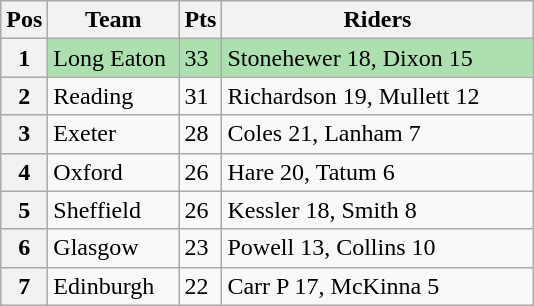<table class="wikitable">
<tr>
<th width=20>Pos</th>
<th width=80>Team</th>
<th width=20>Pts</th>
<th width=200>Riders</th>
</tr>
<tr style="background:#ACE1AF;">
<th>1</th>
<td>Long Eaton</td>
<td>33</td>
<td>Stonehewer 18, Dixon 15</td>
</tr>
<tr>
<th>2</th>
<td>Reading</td>
<td>31</td>
<td>Richardson 19, Mullett 12</td>
</tr>
<tr>
<th>3</th>
<td>Exeter</td>
<td>28</td>
<td>Coles 21, Lanham 7</td>
</tr>
<tr>
<th>4</th>
<td>Oxford</td>
<td>26</td>
<td>Hare 20, Tatum 6</td>
</tr>
<tr>
<th>5</th>
<td>Sheffield</td>
<td>26</td>
<td>Kessler 18, Smith 8</td>
</tr>
<tr>
<th>6</th>
<td>Glasgow</td>
<td>23</td>
<td>Powell 13, Collins 10</td>
</tr>
<tr>
<th>7</th>
<td>Edinburgh</td>
<td>22</td>
<td>Carr P 17, McKinna 5</td>
</tr>
</table>
